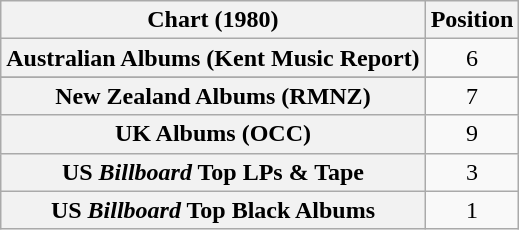<table class="wikitable plainrowheaders sortable" style="text-align:center;">
<tr>
<th>Chart (1980)</th>
<th>Position</th>
</tr>
<tr>
<th scope="row">Australian Albums (Kent Music Report)</th>
<td>6</td>
</tr>
<tr>
</tr>
<tr>
<th scope="row">New Zealand Albums (RMNZ)</th>
<td>7</td>
</tr>
<tr>
<th scope="row">UK Albums (OCC)</th>
<td>9</td>
</tr>
<tr>
<th scope="row">US <em>Billboard</em> Top LPs & Tape</th>
<td>3</td>
</tr>
<tr>
<th scope="row">US <em>Billboard</em> Top Black Albums</th>
<td>1</td>
</tr>
</table>
